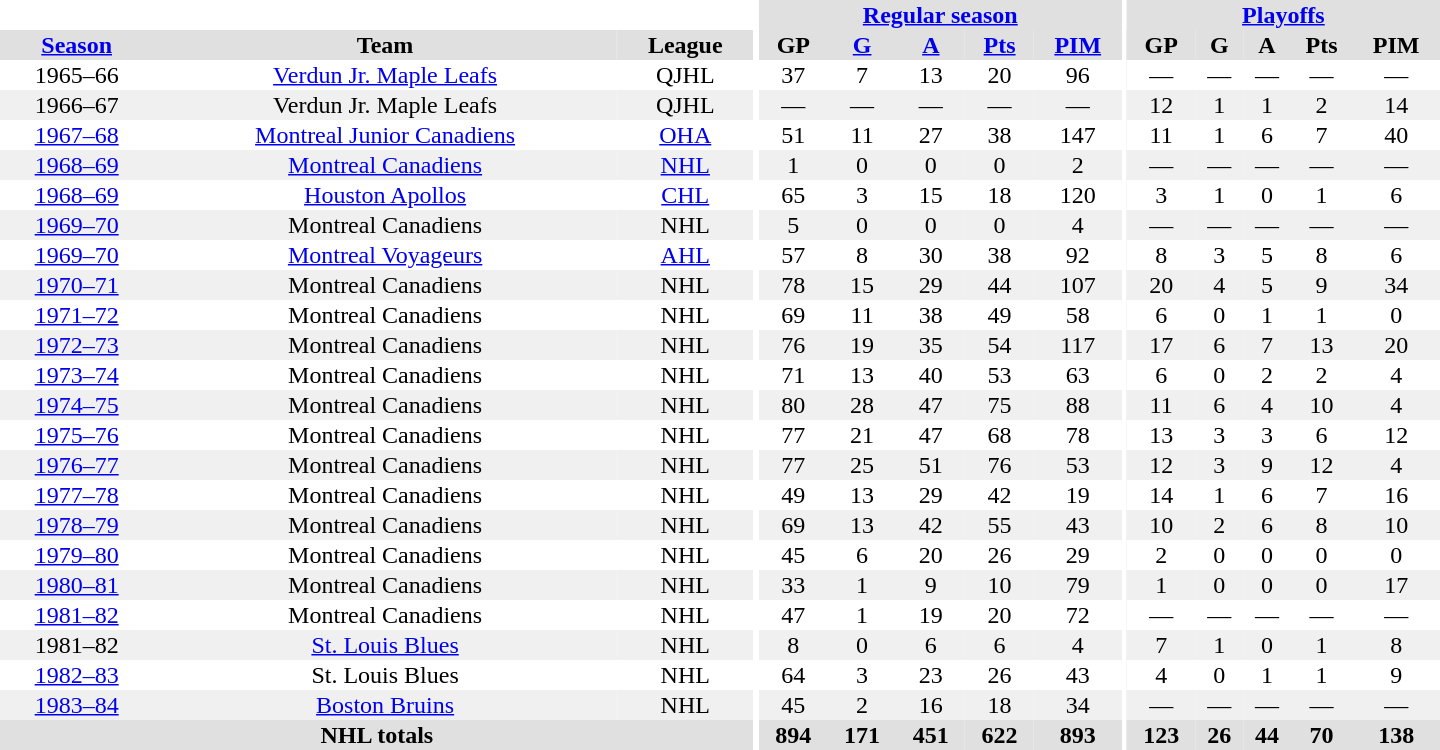<table border="0" cellpadding="1" cellspacing="0" style="text-align:center; width:60em">
<tr bgcolor="#e0e0e0">
<th colspan="3" bgcolor="#ffffff"></th>
<th rowspan="100" bgcolor="#ffffff"></th>
<th colspan="5"><a href='#'>Regular season</a></th>
<th rowspan="100" bgcolor="#ffffff"></th>
<th colspan="5"><a href='#'>Playoffs</a></th>
</tr>
<tr bgcolor="#e0e0e0">
<th><a href='#'>Season</a></th>
<th>Team</th>
<th>League</th>
<th>GP</th>
<th><a href='#'>G</a></th>
<th><a href='#'>A</a></th>
<th><a href='#'>Pts</a></th>
<th><a href='#'>PIM</a></th>
<th>GP</th>
<th>G</th>
<th>A</th>
<th>Pts</th>
<th>PIM</th>
</tr>
<tr>
<td>1965–66</td>
<td><a href='#'>Verdun Jr. Maple Leafs</a></td>
<td>QJHL</td>
<td>37</td>
<td>7</td>
<td>13</td>
<td>20</td>
<td>96</td>
<td>—</td>
<td>—</td>
<td>—</td>
<td>—</td>
<td>—</td>
</tr>
<tr bgcolor="#f0f0f0">
<td>1966–67</td>
<td>Verdun Jr. Maple Leafs</td>
<td>QJHL</td>
<td>—</td>
<td>—</td>
<td>—</td>
<td>—</td>
<td>—</td>
<td>12</td>
<td>1</td>
<td>1</td>
<td>2</td>
<td>14</td>
</tr>
<tr>
<td><a href='#'>1967–68</a></td>
<td><a href='#'>Montreal Junior Canadiens</a></td>
<td><a href='#'>OHA</a></td>
<td>51</td>
<td>11</td>
<td>27</td>
<td>38</td>
<td>147</td>
<td>11</td>
<td>1</td>
<td>6</td>
<td>7</td>
<td>40</td>
</tr>
<tr bgcolor="#f0f0f0">
<td><a href='#'>1968–69</a></td>
<td><a href='#'>Montreal Canadiens</a></td>
<td><a href='#'>NHL</a></td>
<td>1</td>
<td>0</td>
<td>0</td>
<td>0</td>
<td>2</td>
<td>—</td>
<td>—</td>
<td>—</td>
<td>—</td>
<td>—</td>
</tr>
<tr>
<td><a href='#'>1968–69</a></td>
<td><a href='#'>Houston Apollos</a></td>
<td><a href='#'>CHL</a></td>
<td>65</td>
<td>3</td>
<td>15</td>
<td>18</td>
<td>120</td>
<td>3</td>
<td>1</td>
<td>0</td>
<td>1</td>
<td>6</td>
</tr>
<tr bgcolor="#f0f0f0">
<td><a href='#'>1969–70</a></td>
<td>Montreal Canadiens</td>
<td>NHL</td>
<td>5</td>
<td>0</td>
<td>0</td>
<td>0</td>
<td>4</td>
<td>—</td>
<td>—</td>
<td>—</td>
<td>—</td>
<td>—</td>
</tr>
<tr>
<td><a href='#'>1969–70</a></td>
<td><a href='#'>Montreal Voyageurs</a></td>
<td><a href='#'>AHL</a></td>
<td>57</td>
<td>8</td>
<td>30</td>
<td>38</td>
<td>92</td>
<td>8</td>
<td>3</td>
<td>5</td>
<td>8</td>
<td>6</td>
</tr>
<tr bgcolor="#f0f0f0">
<td><a href='#'>1970–71</a></td>
<td>Montreal Canadiens</td>
<td>NHL</td>
<td>78</td>
<td>15</td>
<td>29</td>
<td>44</td>
<td>107</td>
<td>20</td>
<td>4</td>
<td>5</td>
<td>9</td>
<td>34</td>
</tr>
<tr>
<td><a href='#'>1971–72</a></td>
<td>Montreal Canadiens</td>
<td>NHL</td>
<td>69</td>
<td>11</td>
<td>38</td>
<td>49</td>
<td>58</td>
<td>6</td>
<td>0</td>
<td>1</td>
<td>1</td>
<td>0</td>
</tr>
<tr bgcolor="#f0f0f0">
<td><a href='#'>1972–73</a></td>
<td>Montreal Canadiens</td>
<td>NHL</td>
<td>76</td>
<td>19</td>
<td>35</td>
<td>54</td>
<td>117</td>
<td>17</td>
<td>6</td>
<td>7</td>
<td>13</td>
<td>20</td>
</tr>
<tr>
<td><a href='#'>1973–74</a></td>
<td>Montreal Canadiens</td>
<td>NHL</td>
<td>71</td>
<td>13</td>
<td>40</td>
<td>53</td>
<td>63</td>
<td>6</td>
<td>0</td>
<td>2</td>
<td>2</td>
<td>4</td>
</tr>
<tr bgcolor="#f0f0f0">
<td><a href='#'>1974–75</a></td>
<td>Montreal Canadiens</td>
<td>NHL</td>
<td>80</td>
<td>28</td>
<td>47</td>
<td>75</td>
<td>88</td>
<td>11</td>
<td>6</td>
<td>4</td>
<td>10</td>
<td>4</td>
</tr>
<tr>
<td><a href='#'>1975–76</a></td>
<td>Montreal Canadiens</td>
<td>NHL</td>
<td>77</td>
<td>21</td>
<td>47</td>
<td>68</td>
<td>78</td>
<td>13</td>
<td>3</td>
<td>3</td>
<td>6</td>
<td>12</td>
</tr>
<tr bgcolor="#f0f0f0">
<td><a href='#'>1976–77</a></td>
<td>Montreal Canadiens</td>
<td>NHL</td>
<td>77</td>
<td>25</td>
<td>51</td>
<td>76</td>
<td>53</td>
<td>12</td>
<td>3</td>
<td>9</td>
<td>12</td>
<td>4</td>
</tr>
<tr>
<td><a href='#'>1977–78</a></td>
<td>Montreal Canadiens</td>
<td>NHL</td>
<td>49</td>
<td>13</td>
<td>29</td>
<td>42</td>
<td>19</td>
<td>14</td>
<td>1</td>
<td>6</td>
<td>7</td>
<td>16</td>
</tr>
<tr bgcolor="#f0f0f0">
<td><a href='#'>1978–79</a></td>
<td>Montreal Canadiens</td>
<td>NHL</td>
<td>69</td>
<td>13</td>
<td>42</td>
<td>55</td>
<td>43</td>
<td>10</td>
<td>2</td>
<td>6</td>
<td>8</td>
<td>10</td>
</tr>
<tr>
<td><a href='#'>1979–80</a></td>
<td>Montreal Canadiens</td>
<td>NHL</td>
<td>45</td>
<td>6</td>
<td>20</td>
<td>26</td>
<td>29</td>
<td>2</td>
<td>0</td>
<td>0</td>
<td>0</td>
<td>0</td>
</tr>
<tr bgcolor="#f0f0f0">
<td><a href='#'>1980–81</a></td>
<td>Montreal Canadiens</td>
<td>NHL</td>
<td>33</td>
<td>1</td>
<td>9</td>
<td>10</td>
<td>79</td>
<td>1</td>
<td>0</td>
<td>0</td>
<td>0</td>
<td>17</td>
</tr>
<tr>
<td><a href='#'>1981–82</a></td>
<td>Montreal Canadiens</td>
<td>NHL</td>
<td>47</td>
<td>1</td>
<td>19</td>
<td>20</td>
<td>72</td>
<td>—</td>
<td>—</td>
<td>—</td>
<td>—</td>
<td>—</td>
</tr>
<tr bgcolor="#f0f0f0">
<td>1981–82</td>
<td><a href='#'>St. Louis Blues</a></td>
<td>NHL</td>
<td>8</td>
<td>0</td>
<td>6</td>
<td>6</td>
<td>4</td>
<td>7</td>
<td>1</td>
<td>0</td>
<td>1</td>
<td>8</td>
</tr>
<tr>
<td><a href='#'>1982–83</a></td>
<td>St. Louis Blues</td>
<td>NHL</td>
<td>64</td>
<td>3</td>
<td>23</td>
<td>26</td>
<td>43</td>
<td>4</td>
<td>0</td>
<td>1</td>
<td>1</td>
<td>9</td>
</tr>
<tr bgcolor="#f0f0f0">
<td><a href='#'>1983–84</a></td>
<td><a href='#'>Boston Bruins</a></td>
<td>NHL</td>
<td>45</td>
<td>2</td>
<td>16</td>
<td>18</td>
<td>34</td>
<td>—</td>
<td>—</td>
<td>—</td>
<td>—</td>
<td>—</td>
</tr>
<tr bgcolor="#e0e0e0">
<th colspan="3">NHL totals</th>
<th>894</th>
<th>171</th>
<th>451</th>
<th>622</th>
<th>893</th>
<th>123</th>
<th>26</th>
<th>44</th>
<th>70</th>
<th>138</th>
</tr>
</table>
